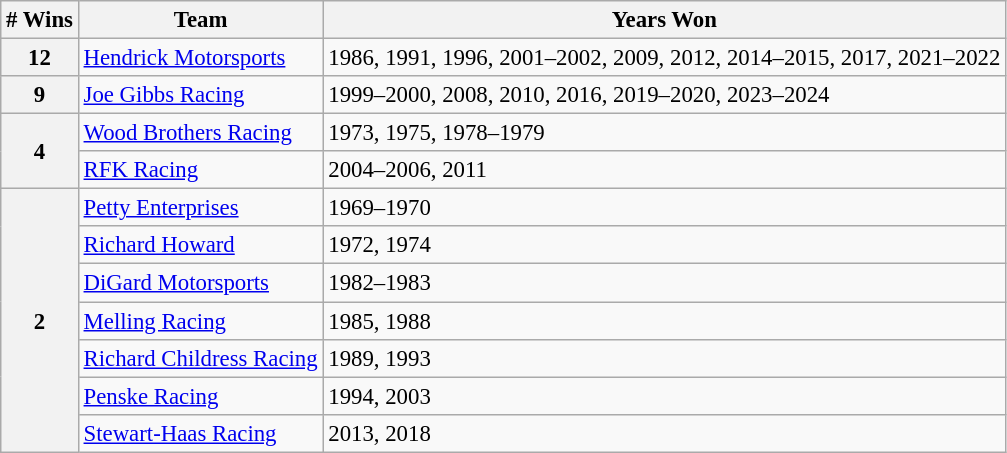<table class="wikitable" style="font-size: 95%;">
<tr>
<th># Wins</th>
<th>Team</th>
<th>Years Won</th>
</tr>
<tr>
<th>12</th>
<td><a href='#'>Hendrick Motorsports</a></td>
<td>1986, 1991, 1996, 2001–2002, 2009, 2012, 2014–2015, 2017, 2021–2022</td>
</tr>
<tr>
<th>9</th>
<td><a href='#'>Joe Gibbs Racing</a></td>
<td>1999–2000, 2008, 2010, 2016, 2019–2020, 2023–2024</td>
</tr>
<tr>
<th rowspan="2">4</th>
<td><a href='#'>Wood Brothers Racing</a></td>
<td>1973, 1975, 1978–1979</td>
</tr>
<tr>
<td><a href='#'>RFK Racing</a></td>
<td>2004–2006, 2011</td>
</tr>
<tr>
<th rowspan="7">2</th>
<td><a href='#'>Petty Enterprises</a></td>
<td>1969–1970</td>
</tr>
<tr>
<td><a href='#'>Richard Howard</a></td>
<td>1972, 1974</td>
</tr>
<tr>
<td><a href='#'>DiGard Motorsports</a></td>
<td>1982–1983</td>
</tr>
<tr>
<td><a href='#'>Melling Racing</a></td>
<td>1985, 1988</td>
</tr>
<tr>
<td><a href='#'>Richard Childress Racing</a></td>
<td>1989, 1993</td>
</tr>
<tr>
<td><a href='#'>Penske Racing</a></td>
<td>1994, 2003</td>
</tr>
<tr>
<td><a href='#'>Stewart-Haas Racing</a></td>
<td>2013, 2018</td>
</tr>
</table>
